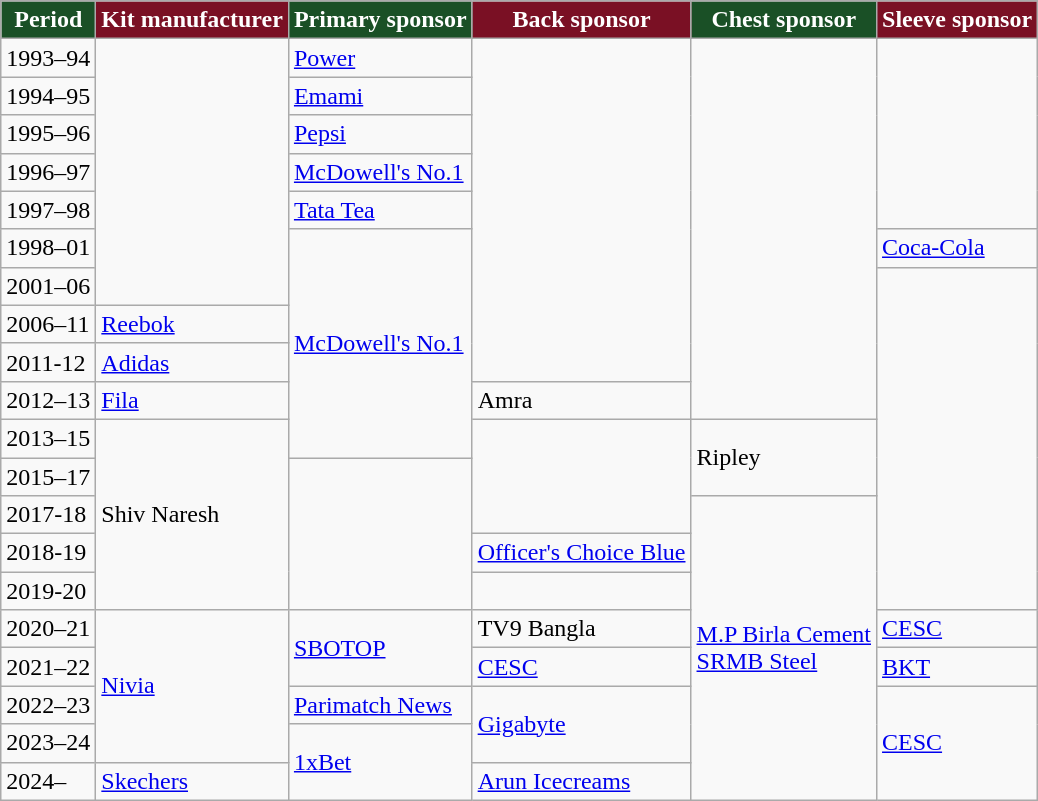<table class="wikitable" "margin-left:1em;float:center">
<tr>
<th style="background:#1A5026; color:white; text-align:center;">Period</th>
<th style="background:#7A1024; color:white; text-align:center;">Kit manufacturer</th>
<th style="background:#1A5026; color:white; text-align:center;">Primary sponsor</th>
<th style="background:#7A1024; color:white; text-align:center;">Back sponsor</th>
<th style="background:#1A5026; color:white; text-align:center;">Chest sponsor</th>
<th style="background:#7A1024; color:white; text-align:center;">Sleeve sponsor</th>
</tr>
<tr>
<td>1993–94</td>
<td rowspan="7"></td>
<td><a href='#'>Power</a></td>
<td rowspan="9"></td>
<td rowspan="10"></td>
<td rowspan="5"></td>
</tr>
<tr>
<td>1994–95</td>
<td><a href='#'>Emami</a></td>
</tr>
<tr>
<td>1995–96</td>
<td><a href='#'>Pepsi</a></td>
</tr>
<tr>
<td>1996–97</td>
<td><a href='#'>McDowell's No.1</a></td>
</tr>
<tr>
<td>1997–98</td>
<td><a href='#'>Tata Tea</a></td>
</tr>
<tr>
<td>1998–01</td>
<td rowspan="6"><a href='#'>McDowell's No.1</a></td>
<td><a href='#'>Coca-Cola</a></td>
</tr>
<tr>
<td>2001–06</td>
<td rowspan="9"></td>
</tr>
<tr>
<td>2006–11</td>
<td><a href='#'>Reebok</a></td>
</tr>
<tr>
<td>2011-12</td>
<td><a href='#'>Adidas</a></td>
</tr>
<tr>
<td>2012–13</td>
<td><a href='#'>Fila</a></td>
<td>Amra</td>
</tr>
<tr>
<td>2013–15</td>
<td rowspan="5">Shiv Naresh</td>
<td rowspan="3"></td>
<td rowspan="2">Ripley</td>
</tr>
<tr>
<td>2015–17</td>
<td rowspan="4"></td>
</tr>
<tr>
<td>2017-18</td>
<td rowspan="8"><a href='#'>M.P Birla Cement</a><br><a href='#'>SRMB Steel</a></td>
</tr>
<tr>
<td>2018-19</td>
<td><a href='#'>Officer's Choice Blue</a></td>
</tr>
<tr>
<td>2019-20</td>
<td></td>
</tr>
<tr>
<td>2020–21</td>
<td rowspan="4"><a href='#'>Nivia</a></td>
<td rowspan="2"><a href='#'>SBOTOP</a></td>
<td>TV9 Bangla</td>
<td><a href='#'>CESC</a></td>
</tr>
<tr>
<td>2021–22</td>
<td><a href='#'>CESC</a></td>
<td><a href='#'>BKT</a></td>
</tr>
<tr>
<td>2022–23</td>
<td><a href='#'>Parimatch News</a></td>
<td rowspan="2"><a href='#'>Gigabyte</a></td>
<td rowspan="3"><a href='#'>CESC</a></td>
</tr>
<tr>
<td>2023–24</td>
<td rowspan="2"><a href='#'>1xBet</a></td>
</tr>
<tr>
<td>2024–</td>
<td><a href='#'>Skechers</a></td>
<td><a href='#'>Arun Icecreams</a></td>
</tr>
</table>
